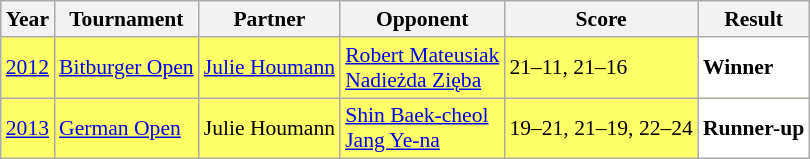<table class="sortable wikitable" style="font-size: 90%;">
<tr>
<th>Year</th>
<th>Tournament</th>
<th>Partner</th>
<th>Opponent</th>
<th>Score</th>
<th>Result</th>
</tr>
<tr style="background:#FFFF67">
<td align="center"><a href='#'>2012</a></td>
<td align="left"><a href='#'>Bitburger Open</a></td>
<td align="left"> <a href='#'>Julie Houmann</a></td>
<td align="left"> <a href='#'>Robert Mateusiak</a><br> <a href='#'>Nadieżda Zięba</a></td>
<td align="left">21–11, 21–16</td>
<td style="text-align:left; background:white"> <strong>Winner</strong></td>
</tr>
<tr style="background:#FFFF67">
<td align="center"><a href='#'>2013</a></td>
<td align="left"><a href='#'>German Open</a></td>
<td align="left"> Julie Houmann</td>
<td align="left"> <a href='#'>Shin Baek-cheol</a><br> <a href='#'>Jang Ye-na</a></td>
<td align="left">19–21, 21–19, 22–24</td>
<td style="text-align:left; background:white"> <strong>Runner-up</strong></td>
</tr>
</table>
